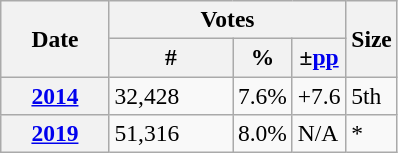<table class="wikitable" style="font-size:98%;">
<tr>
<th width="65" rowspan="2">Date</th>
<th colspan="3">Votes</th>
<th rowspan="2">Size</th>
</tr>
<tr>
<th width="75">#</th>
<th>%</th>
<th>±<a href='#'>pp</a></th>
</tr>
<tr>
<th><a href='#'>2014</a></th>
<td>32,428</td>
<td>7.6%</td>
<td>+7.6</td>
<td>5th</td>
</tr>
<tr>
<th><a href='#'>2019</a></th>
<td>51,316</td>
<td>8.0%</td>
<td>N/A</td>
<td>*</td>
</tr>
</table>
